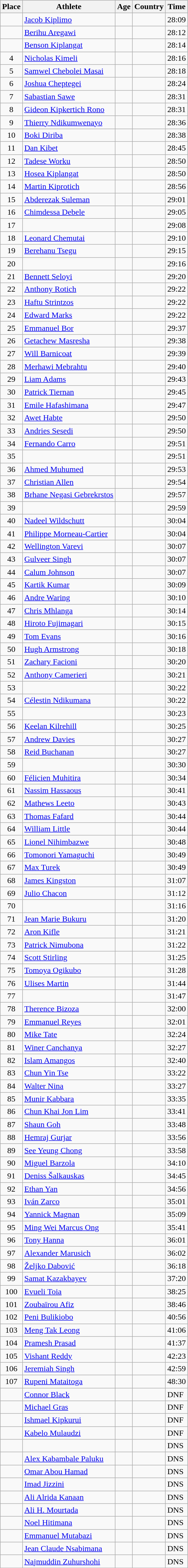<table class="wikitable mw-datatable sortable">
<tr>
<th>Place</th>
<th>Athlete</th>
<th>Age</th>
<th>Country</th>
<th>Time</th>
</tr>
<tr>
<td align=center></td>
<td><a href='#'>Jacob Kiplimo</a></td>
<td></td>
<td></td>
<td>28:09</td>
</tr>
<tr>
<td align=center></td>
<td><a href='#'>Berihu Aregawi</a></td>
<td></td>
<td></td>
<td>28:12</td>
</tr>
<tr>
<td align=center></td>
<td><a href='#'>Benson Kiplangat</a></td>
<td></td>
<td></td>
<td>28:14</td>
</tr>
<tr>
<td align=center>4</td>
<td><a href='#'>Nicholas Kimeli</a></td>
<td></td>
<td></td>
<td>28:16</td>
</tr>
<tr>
<td align=center>5</td>
<td><a href='#'>Samwel Chebolei Masai</a></td>
<td></td>
<td></td>
<td>28:18</td>
</tr>
<tr>
<td align=center>6</td>
<td><a href='#'>Joshua Cheptegei</a></td>
<td></td>
<td></td>
<td>28:24</td>
</tr>
<tr>
<td align=center>7</td>
<td><a href='#'>Sabastian Sawe</a></td>
<td></td>
<td></td>
<td>28:31</td>
</tr>
<tr>
<td align=center>8</td>
<td><a href='#'>Gideon Kipkertich Rono</a></td>
<td></td>
<td></td>
<td>28:31</td>
</tr>
<tr>
<td align=center>9</td>
<td><a href='#'>Thierry Ndikumwenayo</a></td>
<td></td>
<td></td>
<td>28:36</td>
</tr>
<tr>
<td align=center>10</td>
<td><a href='#'>Boki Diriba</a></td>
<td></td>
<td></td>
<td>28:38</td>
</tr>
<tr>
<td align=center>11</td>
<td><a href='#'>Dan Kibet</a></td>
<td></td>
<td></td>
<td>28:45</td>
</tr>
<tr>
<td align=center>12</td>
<td><a href='#'>Tadese Worku</a></td>
<td></td>
<td></td>
<td>28:50</td>
</tr>
<tr>
<td align=center>13</td>
<td><a href='#'>Hosea Kiplangat</a></td>
<td></td>
<td></td>
<td>28:50</td>
</tr>
<tr>
<td align=center>14</td>
<td><a href='#'>Martin Kiprotich</a></td>
<td></td>
<td></td>
<td>28:56</td>
</tr>
<tr>
<td align=center>15</td>
<td><a href='#'>Abderezak Suleman</a></td>
<td></td>
<td></td>
<td>29:01</td>
</tr>
<tr>
<td align=center>16</td>
<td><a href='#'>Chimdessa Debele</a></td>
<td></td>
<td></td>
<td>29:05</td>
</tr>
<tr>
<td align=center>17</td>
<td></td>
<td></td>
<td></td>
<td>29:08</td>
</tr>
<tr>
<td align=center>18</td>
<td><a href='#'>Leonard Chemutai</a></td>
<td></td>
<td></td>
<td>29:10</td>
</tr>
<tr>
<td align=center>19</td>
<td><a href='#'>Berehanu Tsegu</a></td>
<td></td>
<td></td>
<td>29:15</td>
</tr>
<tr>
<td align=center>20</td>
<td></td>
<td></td>
<td></td>
<td>29:16</td>
</tr>
<tr>
<td align=center>21</td>
<td><a href='#'>Bennett Seloyi</a></td>
<td></td>
<td></td>
<td>29:20</td>
</tr>
<tr>
<td align=center>22</td>
<td><a href='#'>Anthony Rotich</a></td>
<td></td>
<td></td>
<td>29:22</td>
</tr>
<tr>
<td align=center>23</td>
<td><a href='#'>Haftu Strintzos</a></td>
<td></td>
<td></td>
<td>29:22</td>
</tr>
<tr>
<td align=center>24</td>
<td><a href='#'>Edward Marks</a></td>
<td></td>
<td></td>
<td>29:22</td>
</tr>
<tr>
<td align=center>25</td>
<td><a href='#'>Emmanuel Bor</a></td>
<td></td>
<td></td>
<td>29:37</td>
</tr>
<tr>
<td align=center>26</td>
<td><a href='#'>Getachew Masresha</a></td>
<td></td>
<td></td>
<td>29:38</td>
</tr>
<tr>
<td align=center>27</td>
<td><a href='#'>Will Barnicoat</a></td>
<td></td>
<td></td>
<td>29:39</td>
</tr>
<tr>
<td align=center>28</td>
<td><a href='#'>Merhawi Mebrahtu</a></td>
<td></td>
<td></td>
<td>29:40</td>
</tr>
<tr>
<td align=center>29</td>
<td><a href='#'>Liam Adams</a></td>
<td></td>
<td></td>
<td>29:43</td>
</tr>
<tr>
<td align=center>30</td>
<td><a href='#'>Patrick Tiernan</a></td>
<td></td>
<td></td>
<td>29:45</td>
</tr>
<tr>
<td align=center>31</td>
<td><a href='#'>Emile Hafashimana</a></td>
<td></td>
<td></td>
<td>29:47</td>
</tr>
<tr>
<td align=center>32</td>
<td><a href='#'>Awet Habte</a></td>
<td></td>
<td></td>
<td>29:50</td>
</tr>
<tr>
<td align=center>33</td>
<td><a href='#'>Andries Sesedi</a></td>
<td></td>
<td></td>
<td>29:50</td>
</tr>
<tr>
<td align=center>34</td>
<td><a href='#'>Fernando Carro</a></td>
<td></td>
<td></td>
<td>29:51</td>
</tr>
<tr>
<td align=center>35</td>
<td></td>
<td></td>
<td></td>
<td>29:51</td>
</tr>
<tr>
<td align=center>36</td>
<td><a href='#'>Ahmed Muhumed</a></td>
<td></td>
<td></td>
<td>29:53</td>
</tr>
<tr>
<td align=center>37</td>
<td><a href='#'>Christian Allen</a></td>
<td></td>
<td></td>
<td>29:54</td>
</tr>
<tr>
<td align=center>38</td>
<td><a href='#'>Brhane Negasi Gebrekrstos</a></td>
<td></td>
<td></td>
<td>29:57</td>
</tr>
<tr>
<td align=center>39</td>
<td></td>
<td></td>
<td></td>
<td>29:59</td>
</tr>
<tr>
<td align=center>40</td>
<td><a href='#'>Nadeel Wildschutt</a></td>
<td></td>
<td></td>
<td>30:04</td>
</tr>
<tr>
<td align=center>41</td>
<td><a href='#'>Philippe Morneau-Cartier</a></td>
<td></td>
<td></td>
<td>30:04</td>
</tr>
<tr>
<td align=center>42</td>
<td><a href='#'>Wellington Varevi</a></td>
<td></td>
<td></td>
<td>30:07</td>
</tr>
<tr>
<td align=center>43</td>
<td><a href='#'>Gulveer Singh</a></td>
<td></td>
<td></td>
<td>30:07</td>
</tr>
<tr>
<td align=center>44</td>
<td><a href='#'>Calum Johnson</a></td>
<td></td>
<td></td>
<td>30:07</td>
</tr>
<tr>
<td align=center>45</td>
<td><a href='#'>Kartik Kumar</a></td>
<td></td>
<td></td>
<td>30:09</td>
</tr>
<tr>
<td align=center>46</td>
<td><a href='#'>Andre Waring</a></td>
<td></td>
<td></td>
<td>30:10</td>
</tr>
<tr>
<td align=center>47</td>
<td><a href='#'>Chris Mhlanga</a></td>
<td></td>
<td></td>
<td>30:14</td>
</tr>
<tr>
<td align=center>48</td>
<td><a href='#'>Hiroto Fujimagari</a></td>
<td></td>
<td></td>
<td>30:15</td>
</tr>
<tr>
<td align=center>49</td>
<td><a href='#'>Tom Evans</a></td>
<td></td>
<td></td>
<td>30:16</td>
</tr>
<tr>
<td align=center>50</td>
<td><a href='#'>Hugh Armstrong</a></td>
<td></td>
<td></td>
<td>30:18</td>
</tr>
<tr>
<td align=center>51</td>
<td><a href='#'>Zachary Facioni</a></td>
<td></td>
<td></td>
<td>30:20</td>
</tr>
<tr>
<td align=center>52</td>
<td><a href='#'>Anthony Camerieri</a></td>
<td></td>
<td></td>
<td>30:21</td>
</tr>
<tr>
<td align=center>53</td>
<td></td>
<td></td>
<td></td>
<td>30:22</td>
</tr>
<tr>
<td align=center>54</td>
<td><a href='#'>Célestin Ndikumana</a></td>
<td></td>
<td></td>
<td>30:22</td>
</tr>
<tr>
<td align=center>55</td>
<td></td>
<td></td>
<td></td>
<td>30:23</td>
</tr>
<tr>
<td align=center>56</td>
<td><a href='#'>Keelan Kilrehill</a></td>
<td></td>
<td></td>
<td>30:25</td>
</tr>
<tr>
<td align=center>57</td>
<td><a href='#'>Andrew Davies</a></td>
<td></td>
<td></td>
<td>30:27</td>
</tr>
<tr>
<td align=center>58</td>
<td><a href='#'>Reid Buchanan</a></td>
<td></td>
<td></td>
<td>30:27</td>
</tr>
<tr>
<td align=center>59</td>
<td></td>
<td></td>
<td></td>
<td>30:30</td>
</tr>
<tr>
<td align=center>60</td>
<td><a href='#'>Félicien Muhitira</a></td>
<td></td>
<td></td>
<td>30:34</td>
</tr>
<tr>
<td align=center>61</td>
<td><a href='#'>Nassim Hassaous</a></td>
<td></td>
<td></td>
<td>30:41</td>
</tr>
<tr>
<td align=center>62</td>
<td><a href='#'>Mathews Leeto</a></td>
<td></td>
<td></td>
<td>30:43</td>
</tr>
<tr>
<td align=center>63</td>
<td><a href='#'>Thomas Fafard</a></td>
<td></td>
<td></td>
<td>30:44</td>
</tr>
<tr>
<td align=center>64</td>
<td><a href='#'>William Little</a></td>
<td></td>
<td></td>
<td>30:44</td>
</tr>
<tr>
<td align=center>65</td>
<td><a href='#'>Lionel Nihimbazwe</a></td>
<td></td>
<td></td>
<td>30:48</td>
</tr>
<tr>
<td align=center>66</td>
<td><a href='#'>Tomonori Yamaguchi</a></td>
<td></td>
<td></td>
<td>30:49</td>
</tr>
<tr>
<td align=center>67</td>
<td><a href='#'>Max Turek</a></td>
<td></td>
<td></td>
<td>30:49</td>
</tr>
<tr>
<td align=center>68</td>
<td><a href='#'>James Kingston</a></td>
<td></td>
<td></td>
<td>31:07</td>
</tr>
<tr>
<td align=center>69</td>
<td><a href='#'>Julio Chacon</a></td>
<td></td>
<td></td>
<td>31:12</td>
</tr>
<tr>
<td align=center>70</td>
<td></td>
<td></td>
<td></td>
<td>31:16</td>
</tr>
<tr>
<td align=center>71</td>
<td><a href='#'>Jean Marie Bukuru</a></td>
<td></td>
<td></td>
<td>31:20</td>
</tr>
<tr>
<td align=center>72</td>
<td><a href='#'>Aron Kifle</a></td>
<td></td>
<td></td>
<td>31:21</td>
</tr>
<tr>
<td align=center>73</td>
<td><a href='#'>Patrick Nimubona</a></td>
<td></td>
<td></td>
<td>31:22</td>
</tr>
<tr>
<td align=center>74</td>
<td><a href='#'>Scott Stirling</a></td>
<td></td>
<td></td>
<td>31:25</td>
</tr>
<tr>
<td align=center>75</td>
<td><a href='#'>Tomoya Ogikubo</a></td>
<td></td>
<td></td>
<td>31:28</td>
</tr>
<tr>
<td align=center>76</td>
<td><a href='#'>Ulises Martin</a></td>
<td></td>
<td></td>
<td>31:44</td>
</tr>
<tr>
<td align=center>77</td>
<td></td>
<td></td>
<td></td>
<td>31:47</td>
</tr>
<tr>
<td align=center>78</td>
<td><a href='#'>Therence Bizoza</a></td>
<td></td>
<td></td>
<td>32:00</td>
</tr>
<tr>
<td align=center>79</td>
<td><a href='#'>Emmanuel Reyes</a></td>
<td></td>
<td></td>
<td>32:01</td>
</tr>
<tr>
<td align=center>80</td>
<td><a href='#'>Mike Tate</a></td>
<td></td>
<td></td>
<td>32:24</td>
</tr>
<tr>
<td align=center>81</td>
<td><a href='#'>Winer Canchanya</a></td>
<td></td>
<td></td>
<td>32:27</td>
</tr>
<tr>
<td align=center>82</td>
<td><a href='#'>Islam Amangos</a></td>
<td></td>
<td></td>
<td>32:40</td>
</tr>
<tr>
<td align=center>83</td>
<td><a href='#'>Chun Yin Tse</a></td>
<td></td>
<td></td>
<td>33:22</td>
</tr>
<tr>
<td align=center>84</td>
<td><a href='#'>Walter Nina</a></td>
<td></td>
<td></td>
<td>33:27</td>
</tr>
<tr>
<td align=center>85</td>
<td><a href='#'>Munir Kabbara</a></td>
<td></td>
<td></td>
<td>33:35</td>
</tr>
<tr>
<td align=center>86</td>
<td><a href='#'>Chun Khai Jon Lim</a></td>
<td></td>
<td></td>
<td>33:41</td>
</tr>
<tr>
<td align=center>87</td>
<td><a href='#'>Shaun Goh</a></td>
<td></td>
<td></td>
<td>33:48</td>
</tr>
<tr>
<td align=center>88</td>
<td><a href='#'>Hemraj Gurjar</a></td>
<td></td>
<td></td>
<td>33:56</td>
</tr>
<tr>
<td align=center>89</td>
<td><a href='#'>See Yeung Chong</a></td>
<td></td>
<td></td>
<td>33:58</td>
</tr>
<tr>
<td align=center>90</td>
<td><a href='#'>Miguel Barzola</a></td>
<td></td>
<td></td>
<td>34:10</td>
</tr>
<tr>
<td align=center>91</td>
<td><a href='#'>Deniss Šalkauskas</a></td>
<td></td>
<td></td>
<td>34:45</td>
</tr>
<tr>
<td align=center>92</td>
<td><a href='#'>Ethan Yan</a></td>
<td></td>
<td></td>
<td>34:56</td>
</tr>
<tr>
<td align=center>93</td>
<td><a href='#'>Iván Zarco</a></td>
<td></td>
<td></td>
<td>35:01</td>
</tr>
<tr>
<td align=center>94</td>
<td><a href='#'>Yannick Magnan</a></td>
<td></td>
<td></td>
<td>35:09</td>
</tr>
<tr>
<td align=center>95</td>
<td><a href='#'>Ming Wei Marcus Ong</a></td>
<td></td>
<td></td>
<td>35:41</td>
</tr>
<tr>
<td align=center>96</td>
<td><a href='#'>Tony Hanna</a></td>
<td></td>
<td></td>
<td>36:01</td>
</tr>
<tr>
<td align=center>97</td>
<td><a href='#'>Alexander Marusich</a></td>
<td></td>
<td></td>
<td>36:02</td>
</tr>
<tr>
<td align=center>98</td>
<td><a href='#'>Željko Dabović</a></td>
<td></td>
<td></td>
<td>36:18</td>
</tr>
<tr>
<td align=center>99</td>
<td><a href='#'>Samat Kazakbayev</a></td>
<td></td>
<td></td>
<td>37:20</td>
</tr>
<tr>
<td align=center>100</td>
<td><a href='#'>Evueli Toia</a></td>
<td></td>
<td></td>
<td>38:25</td>
</tr>
<tr>
<td align=center>101</td>
<td><a href='#'>Zoubaïrou Afiz</a></td>
<td></td>
<td></td>
<td>38:46</td>
</tr>
<tr>
<td align=center>102</td>
<td><a href='#'>Peni Bulikiobo</a></td>
<td></td>
<td></td>
<td>40:56</td>
</tr>
<tr>
<td align=center>103</td>
<td><a href='#'>Meng Tak Leong</a></td>
<td></td>
<td></td>
<td>41:06</td>
</tr>
<tr>
<td align=center>104</td>
<td><a href='#'>Pramesh Prasad</a></td>
<td></td>
<td></td>
<td>41:37</td>
</tr>
<tr>
<td align=center>105</td>
<td><a href='#'>Vishant Reddy</a></td>
<td></td>
<td></td>
<td>42:23</td>
</tr>
<tr>
<td align=center>106</td>
<td><a href='#'>Jeremiah Singh</a></td>
<td></td>
<td></td>
<td>42:59</td>
</tr>
<tr>
<td align=center>107</td>
<td><a href='#'>Rupeni Mataitoga</a></td>
<td></td>
<td></td>
<td>48:30</td>
</tr>
<tr>
<td align=center></td>
<td><a href='#'>Connor Black</a></td>
<td></td>
<td></td>
<td>DNF</td>
</tr>
<tr>
<td align=center></td>
<td><a href='#'>Michael Gras</a></td>
<td></td>
<td></td>
<td>DNF</td>
</tr>
<tr>
<td align=center></td>
<td><a href='#'>Ishmael Kipkurui</a></td>
<td></td>
<td></td>
<td>DNF</td>
</tr>
<tr>
<td align=center></td>
<td><a href='#'>Kabelo Mulaudzi</a></td>
<td></td>
<td></td>
<td>DNF</td>
</tr>
<tr>
<td align=center></td>
<td></td>
<td></td>
<td></td>
<td>DNS</td>
</tr>
<tr>
<td align=center></td>
<td><a href='#'>Alex Kabambale Paluku</a></td>
<td></td>
<td></td>
<td>DNS</td>
</tr>
<tr>
<td align=center></td>
<td><a href='#'>Omar Abou Hamad</a></td>
<td></td>
<td></td>
<td>DNS</td>
</tr>
<tr>
<td align=center></td>
<td><a href='#'>Imad Jizzini</a></td>
<td></td>
<td></td>
<td>DNS</td>
</tr>
<tr>
<td align=center></td>
<td><a href='#'>Ali Alrida Kanaan</a></td>
<td></td>
<td></td>
<td>DNS</td>
</tr>
<tr>
<td align=center></td>
<td><a href='#'>Ali H. Mourtada</a></td>
<td></td>
<td></td>
<td>DNS</td>
</tr>
<tr>
<td align=center></td>
<td><a href='#'>Noel Hitimana</a></td>
<td></td>
<td></td>
<td>DNS</td>
</tr>
<tr>
<td align=center></td>
<td><a href='#'>Emmanuel Mutabazi</a></td>
<td></td>
<td></td>
<td>DNS</td>
</tr>
<tr>
<td align=center></td>
<td><a href='#'>Jean Claude Nsabimana</a></td>
<td></td>
<td></td>
<td>DNS</td>
</tr>
<tr>
<td align=center></td>
<td><a href='#'>Najmuddin Zuhurshohi</a></td>
<td></td>
<td></td>
<td>DNS</td>
</tr>
</table>
